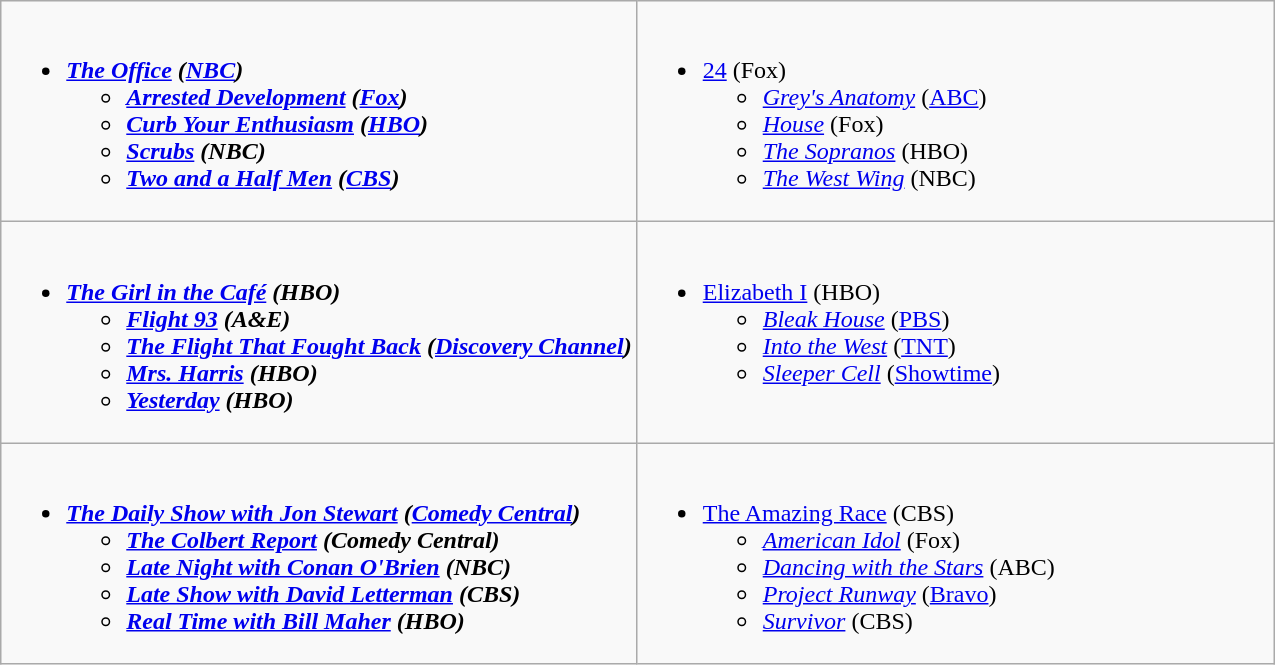<table class="wikitable">
<tr>
<td style="vertical-align:top;" width="50%"><br><ul><li><strong><em><a href='#'>The Office</a><em> (<a href='#'>NBC</a>)<strong><ul><li></em><a href='#'>Arrested Development</a><em> (<a href='#'>Fox</a>)</li><li></em><a href='#'>Curb Your Enthusiasm</a><em> (<a href='#'>HBO</a>)</li><li></em><a href='#'>Scrubs</a><em> (NBC)</li><li></em><a href='#'>Two and a Half Men</a><em> (<a href='#'>CBS</a>)</li></ul></li></ul></td>
<td style="vertical-align:top;" width="50%"><br><ul><li></em></strong><a href='#'>24</a></em> (Fox)</strong><ul><li><em><a href='#'>Grey's Anatomy</a></em> (<a href='#'>ABC</a>)</li><li><em><a href='#'>House</a></em> (Fox)</li><li><em><a href='#'>The Sopranos</a></em> (HBO)</li><li><em><a href='#'>The West Wing</a></em> (NBC)</li></ul></li></ul></td>
</tr>
<tr>
<td style="vertical-align:top;" width="50%"><br><ul><li><strong><em><a href='#'>The Girl in the Café</a><em> (HBO)<strong><ul><li></em><a href='#'>Flight 93</a><em> (A&E)</li><li></em><a href='#'>The Flight That Fought Back</a><em> (<a href='#'>Discovery Channel</a>)</li><li></em><a href='#'>Mrs. Harris</a><em> (HBO)</li><li></em><a href='#'>Yesterday</a><em> (HBO)</li></ul></li></ul></td>
<td style="vertical-align:top;" width="50%"><br><ul><li></em></strong><a href='#'>Elizabeth I</a></em> (HBO)</strong><ul><li><em><a href='#'>Bleak House</a></em> (<a href='#'>PBS</a>)</li><li><em><a href='#'>Into the West</a></em> (<a href='#'>TNT</a>)</li><li><em><a href='#'>Sleeper Cell</a></em> (<a href='#'>Showtime</a>)</li></ul></li></ul></td>
</tr>
<tr>
<td style="vertical-align:top;" width="50%"><br><ul><li><strong><em><a href='#'>The Daily Show with Jon Stewart</a><em> (<a href='#'>Comedy Central</a>)<strong><ul><li></em><a href='#'>The Colbert Report</a><em> (Comedy Central)</li><li></em><a href='#'>Late Night with Conan O'Brien</a><em> (NBC)</li><li></em><a href='#'>Late Show with David Letterman</a><em> (CBS)</li><li></em><a href='#'>Real Time with Bill Maher</a><em> (HBO)</li></ul></li></ul></td>
<td style="vertical-align:top;" width="50%"><br><ul><li></em></strong><a href='#'>The Amazing Race</a></em> (CBS)</strong><ul><li><em><a href='#'>American Idol</a></em> (Fox)</li><li><em><a href='#'>Dancing with the Stars</a></em> (ABC)</li><li><em><a href='#'>Project Runway</a></em> (<a href='#'>Bravo</a>)</li><li><em><a href='#'>Survivor</a></em> (CBS)</li></ul></li></ul></td>
</tr>
</table>
